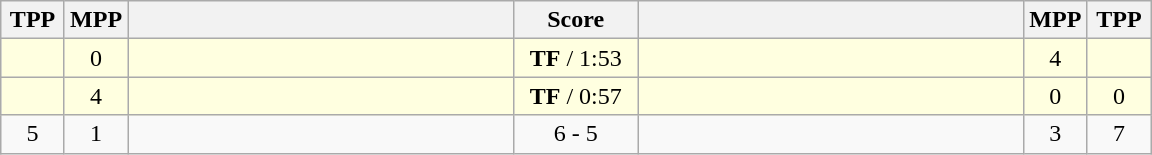<table class="wikitable" style="text-align: center;" |>
<tr>
<th width="35">TPP</th>
<th width="35">MPP</th>
<th width="250"></th>
<th width="75">Score</th>
<th width="250"></th>
<th width="35">MPP</th>
<th width="35">TPP</th>
</tr>
<tr bgcolor=lightyellow>
<td></td>
<td>0</td>
<td style="text-align:left;"><strong></strong></td>
<td><strong>TF</strong> / 1:53</td>
<td style="text-align:left;"></td>
<td>4</td>
<td></td>
</tr>
<tr bgcolor=lightyellow>
<td></td>
<td>4</td>
<td style="text-align:left;"></td>
<td><strong>TF</strong> / 0:57</td>
<td style="text-align:left;"><strong></strong></td>
<td>0</td>
<td>0</td>
</tr>
<tr>
<td>5</td>
<td>1</td>
<td style="text-align:left;"><strong></strong></td>
<td>6 - 5</td>
<td style="text-align:left;"></td>
<td>3</td>
<td>7</td>
</tr>
</table>
